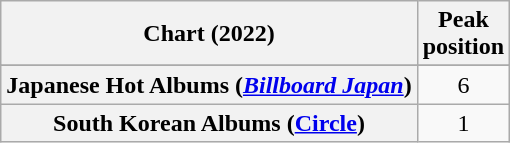<table class="wikitable sortable plainrowheaders" style="text-align:center">
<tr>
<th scope="col">Chart (2022)</th>
<th scope="col">Peak<br>position</th>
</tr>
<tr>
</tr>
<tr>
<th scope="row">Japanese Hot Albums (<em><a href='#'>Billboard Japan</a></em>)</th>
<td>6</td>
</tr>
<tr>
<th scope="row">South Korean Albums (<a href='#'>Circle</a>)</th>
<td>1</td>
</tr>
</table>
